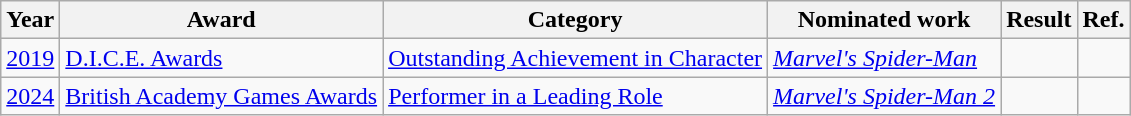<table class=wikitable>
<tr>
<th scope="col">Year</th>
<th scope="col">Award</th>
<th scope="col">Category</th>
<th scope="col">Nominated work</th>
<th scope="col">Result</th>
<th>Ref.</th>
</tr>
<tr>
<td style="text-align:center;"><a href='#'>2019</a></td>
<td><a href='#'>D.I.C.E. Awards</a></td>
<td><a href='#'>Outstanding Achievement in Character</a></td>
<td><em><a href='#'>Marvel's Spider-Man</a></em></td>
<td></td>
<td style="text-align:center;"></td>
</tr>
<tr>
<td style="text-align:center;"><a href='#'>2024</a></td>
<td><a href='#'>British Academy Games Awards</a></td>
<td><a href='#'>Performer in a Leading Role</a></td>
<td><em><a href='#'>Marvel's Spider-Man 2</a></em></td>
<td></td>
<td style="text-align:center;"></td>
</tr>
</table>
